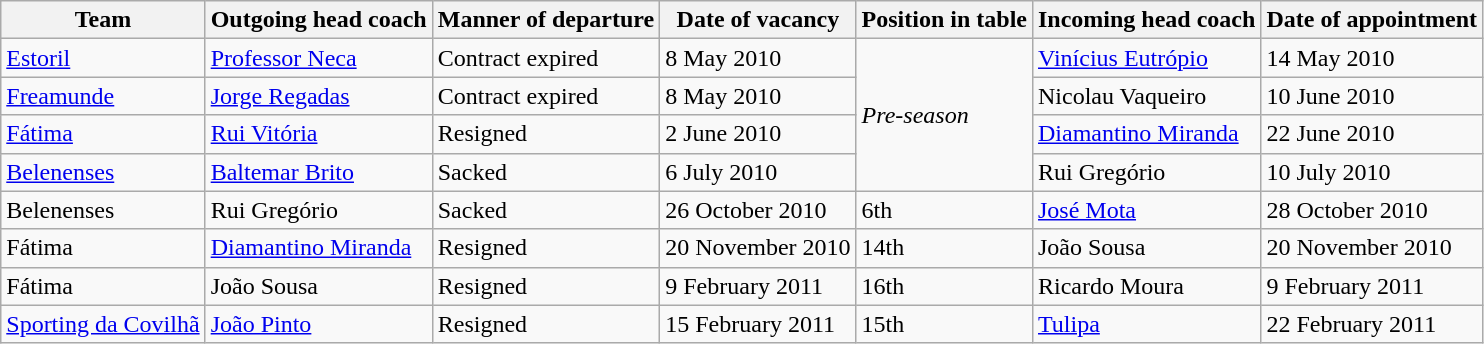<table class="wikitable sortable">
<tr>
<th>Team</th>
<th>Outgoing head coach</th>
<th>Manner of departure</th>
<th>Date of vacancy</th>
<th>Position in table</th>
<th>Incoming head coach</th>
<th>Date of appointment</th>
</tr>
<tr>
<td><a href='#'>Estoril</a></td>
<td> <a href='#'>Professor Neca</a></td>
<td>Contract expired</td>
<td>8 May 2010</td>
<td rowspan=4><em>Pre-season</em></td>
<td> <a href='#'>Vinícius Eutrópio</a></td>
<td>14 May 2010</td>
</tr>
<tr>
<td><a href='#'>Freamunde</a></td>
<td> <a href='#'>Jorge Regadas</a></td>
<td>Contract expired</td>
<td>8 May 2010</td>
<td> Nicolau Vaqueiro</td>
<td>10 June 2010</td>
</tr>
<tr>
<td><a href='#'>Fátima</a></td>
<td> <a href='#'>Rui Vitória</a></td>
<td>Resigned</td>
<td>2 June 2010</td>
<td> <a href='#'>Diamantino Miranda</a></td>
<td>22 June 2010</td>
</tr>
<tr>
<td><a href='#'>Belenenses</a></td>
<td> <a href='#'>Baltemar Brito</a></td>
<td>Sacked</td>
<td>6 July 2010</td>
<td> Rui Gregório</td>
<td>10 July 2010</td>
</tr>
<tr>
<td>Belenenses</td>
<td> Rui Gregório</td>
<td>Sacked</td>
<td>26 October 2010</td>
<td>6th</td>
<td> <a href='#'>José Mota</a></td>
<td>28 October 2010</td>
</tr>
<tr>
<td>Fátima</td>
<td> <a href='#'>Diamantino Miranda</a></td>
<td>Resigned</td>
<td>20 November 2010</td>
<td>14th</td>
<td> João Sousa</td>
<td>20 November 2010</td>
</tr>
<tr>
<td>Fátima</td>
<td> João Sousa</td>
<td>Resigned</td>
<td>9 February 2011</td>
<td>16th</td>
<td> Ricardo Moura</td>
<td>9 February 2011</td>
</tr>
<tr>
<td><a href='#'>Sporting da Covilhã</a></td>
<td> <a href='#'>João Pinto</a></td>
<td>Resigned</td>
<td>15 February 2011</td>
<td>15th</td>
<td> <a href='#'>Tulipa</a></td>
<td>22 February 2011</td>
</tr>
</table>
